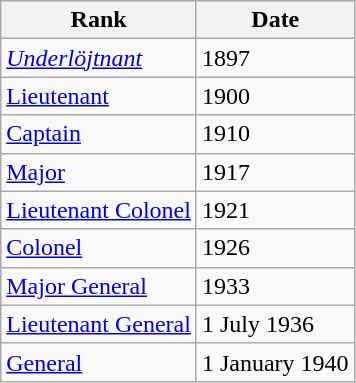<table class="wikitable">
<tr>
<th>Rank</th>
<th>Date</th>
</tr>
<tr>
<td><em><a href='#'>Underlöjtnant</a></em></td>
<td>1897</td>
</tr>
<tr>
<td><a href='#'>Lieutenant</a></td>
<td>1900</td>
</tr>
<tr>
<td> <a href='#'>Captain</a></td>
<td>1910</td>
</tr>
<tr>
<td> <a href='#'>Major</a></td>
<td>1917</td>
</tr>
<tr>
<td> <a href='#'>Lieutenant Colonel</a></td>
<td>1921</td>
</tr>
<tr>
<td> <a href='#'>Colonel</a></td>
<td>1926</td>
</tr>
<tr>
<td> <a href='#'>Major General</a></td>
<td>1933</td>
</tr>
<tr>
<td> <a href='#'>Lieutenant General</a></td>
<td>1 July 1936</td>
</tr>
<tr>
<td> <a href='#'>General</a></td>
<td>1 January 1940</td>
</tr>
</table>
